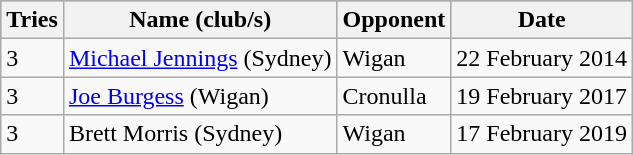<table class="wikitable">
<tr bgcolor=#bdb76b>
<th>Tries</th>
<th>Name (club/s)</th>
<th>Opponent</th>
<th>Date</th>
</tr>
<tr>
<td>3</td>
<td><a href='#'>Michael Jennings</a> (Sydney)</td>
<td>Wigan</td>
<td>22 February 2014</td>
</tr>
<tr>
<td>3</td>
<td><a href='#'>Joe Burgess</a> (Wigan)</td>
<td>Cronulla</td>
<td>19 February 2017</td>
</tr>
<tr>
<td>3</td>
<td>Brett Morris (Sydney)</td>
<td>Wigan</td>
<td>17 February 2019</td>
</tr>
</table>
